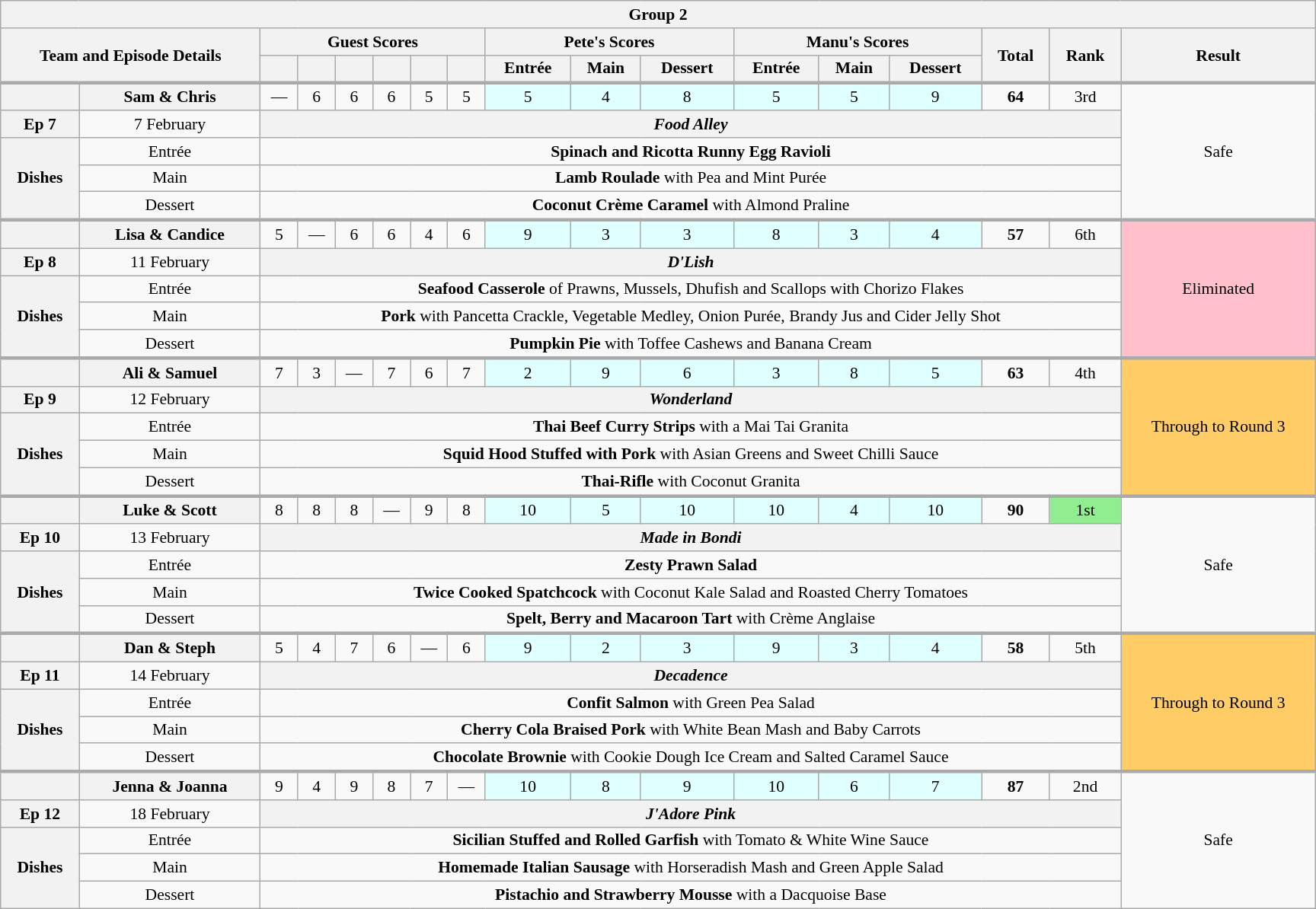<table class="wikitable plainrowheaders" style="margin:1em auto; text-align:center; font-size:90%; width:80em;">
<tr>
<th colspan="20" >Group 2</th>
</tr>
<tr>
<th scope="col" rowspan="2" colspan="2">Team and Episode Details</th>
<th scope="col" colspan="6">Guest Scores</th>
<th scope="col" colspan="3">Pete's Scores</th>
<th scope="col" colspan="3">Manu's Scores</th>
<th scope="col" rowspan="2">Total<br><small></small></th>
<th scope="col" rowspan="2">Rank</th>
<th scope="col" rowspan="2">Result</th>
</tr>
<tr>
<th scope="col"><small></small></th>
<th scope="col"><small></small></th>
<th scope="col"><small></small></th>
<th scope="col"><small></small></th>
<th scope="col"><small></small></th>
<th scope="col"><small></small></th>
<th scope="col">Entrée</th>
<th scope="col">Main</th>
<th scope="col">Dessert</th>
<th scope="col">Entrée</th>
<th scope="col">Main</th>
<th scope="col">Dessert</th>
</tr>
<tr style="border-top:3px solid #aaa;">
</tr>
<tr>
<th></th>
<th style="text-align:centre">Sam & Chris</th>
<td>—</td>
<td>6</td>
<td>6</td>
<td>6</td>
<td>5</td>
<td>5</td>
<td bgcolor=#E0FFFF>5</td>
<td bgcolor=#E0FFFF>4</td>
<td bgcolor=#E0FFFF>8</td>
<td bgcolor=#E0FFFF>5</td>
<td bgcolor=#E0FFFF>5</td>
<td bgcolor=#E0FFFF>9</td>
<td><strong>64</strong></td>
<td>3rd</td>
<td rowspan="5">Safe</td>
</tr>
<tr>
<th>Ep 7</th>
<td>7 February</td>
<th colspan="14"><em>Food Alley</em></th>
</tr>
<tr>
<th rowspan="3">Dishes</th>
<td>Entrée</td>
<td colspan="14"><strong>Spinach and Ricotta Runny Egg Ravioli</strong></td>
</tr>
<tr>
<td>Main</td>
<td colspan="14"><strong>Lamb Roulade</strong> with Pea and Mint Purée</td>
</tr>
<tr>
<td>Dessert</td>
<td colspan="14"><strong>Coconut Crème Caramel</strong> with Almond Praline</td>
</tr>
<tr style="border-top:3px solid #aaa;">
<th></th>
<th style="text-align:centre">Lisa & Candice</th>
<td>5</td>
<td>—</td>
<td>6</td>
<td>6</td>
<td>4</td>
<td>6</td>
<td bgcolor=#E0FFFF>9</td>
<td bgcolor=#E0FFFF>3</td>
<td bgcolor=#E0FFFF>3</td>
<td bgcolor=#E0FFFF>8</td>
<td bgcolor=#E0FFFF>3</td>
<td bgcolor=#E0FFFF>4</td>
<td><strong>57</strong></td>
<td>6th</td>
<td rowspan="5" style="background:pink;">Eliminated</td>
</tr>
<tr>
<th>Ep 8</th>
<td>11 February</td>
<th colspan="14"><em>D'Lish</em></th>
</tr>
<tr>
<th rowspan="3">Dishes</th>
<td>Entrée</td>
<td colspan="14"><strong>Seafood Casserole</strong> of Prawns, Mussels, Dhufish and Scallops with Chorizo Flakes</td>
</tr>
<tr>
<td>Main</td>
<td colspan="14"><strong>Pork</strong> with Pancetta Crackle, Vegetable Medley, Onion Purée, Brandy Jus and Cider Jelly Shot</td>
</tr>
<tr>
<td>Dessert</td>
<td colspan="14"><strong>Pumpkin Pie</strong> with Toffee Cashews and Banana Cream</td>
</tr>
<tr style="border-top:3px solid #aaa;">
<th></th>
<th style="text-align:centre">Ali & Samuel</th>
<td>7</td>
<td>3</td>
<td>—</td>
<td>7</td>
<td>6</td>
<td>7</td>
<td bgcolor=#E0FFFF>2</td>
<td bgcolor=#E0FFFF>9</td>
<td bgcolor=#E0FFFF>6</td>
<td bgcolor=#E0FFFF>3</td>
<td bgcolor=#E0FFFF>8</td>
<td bgcolor=#E0FFFF>5</td>
<td><strong>63</strong></td>
<td>4th</td>
<td rowspan="5" style="background:#FFCC66;">Through to Round 3</td>
</tr>
<tr>
<th>Ep 9</th>
<td>12 February</td>
<th colspan="14"><em>Wonderland</em></th>
</tr>
<tr>
<th rowspan="3">Dishes</th>
<td>Entrée</td>
<td colspan="14"><strong>Thai Beef Curry Strips</strong> with a Mai Tai Granita</td>
</tr>
<tr>
<td>Main</td>
<td colspan="14"><strong>Squid Hood Stuffed with Pork</strong> with Asian Greens and Sweet Chilli Sauce</td>
</tr>
<tr>
<td>Dessert</td>
<td colspan="14"><strong>Thai-Rifle</strong> with Coconut Granita</td>
</tr>
<tr style="border-top:3px solid #aaa;">
<th></th>
<th style="text-align:centre">Luke & Scott</th>
<td>8</td>
<td>8</td>
<td>8</td>
<td>—</td>
<td>9</td>
<td>8</td>
<td bgcolor=#E0FFFF>10</td>
<td bgcolor=#E0FFFF>5</td>
<td bgcolor=#E0FFFF>10</td>
<td bgcolor=#E0FFFF>10</td>
<td bgcolor=#E0FFFF>4</td>
<td bgcolor=#E0FFFF>10</td>
<td><strong>90</strong></td>
<td style="background:lightgreen;">1st</td>
<td rowspan="5">Safe</td>
</tr>
<tr>
<th>Ep 10</th>
<td>13 February</td>
<th colspan="14"><em>Made in Bondi</em></th>
</tr>
<tr>
<th rowspan="3">Dishes</th>
<td>Entrée</td>
<td colspan="14"><strong>Zesty Prawn Salad</strong></td>
</tr>
<tr>
<td>Main</td>
<td colspan="14"><strong>Twice Cooked Spatchcock</strong> with Coconut Kale Salad and Roasted Cherry Tomatoes</td>
</tr>
<tr>
<td>Dessert</td>
<td colspan="14"><strong>Spelt, Berry and Macaroon Tart</strong> with Crème Anglaise</td>
</tr>
<tr style="border-top:3px solid #aaa;">
<th></th>
<th style="text-align:centre">Dan & Steph</th>
<td>5</td>
<td>4</td>
<td>7</td>
<td>6</td>
<td>—</td>
<td>6</td>
<td bgcolor=#E0FFFF>9</td>
<td bgcolor=#E0FFFF>2</td>
<td bgcolor=#E0FFFF>3</td>
<td bgcolor=#E0FFFF>9</td>
<td bgcolor=#E0FFFF>3</td>
<td bgcolor=#E0FFFF>4</td>
<td><strong>58</strong></td>
<td>5th</td>
<td rowspan="5" style="background:#FFCC66;">Through to Round 3</td>
</tr>
<tr>
<th>Ep 11</th>
<td>14 February</td>
<th colspan="14"><em>Decadence</em></th>
</tr>
<tr>
<th rowspan="3">Dishes</th>
<td>Entrée</td>
<td colspan="14"><strong>Confit Salmon</strong> with Green Pea Salad</td>
</tr>
<tr>
<td>Main</td>
<td colspan="14"><strong>Cherry Cola Braised Pork</strong> with White Bean Mash and Baby Carrots</td>
</tr>
<tr>
<td>Dessert</td>
<td colspan="14"><strong>Chocolate Brownie</strong> with Cookie Dough Ice Cream and Salted Caramel Sauce</td>
</tr>
<tr style="border-top:3px solid #aaa;">
<th></th>
<th style="text-align:centre">Jenna & Joanna</th>
<td>9</td>
<td>4</td>
<td>9</td>
<td>8</td>
<td>7</td>
<td>—</td>
<td bgcolor=#E0FFFF>10</td>
<td bgcolor=#E0FFFF>8</td>
<td bgcolor=#E0FFFF>9</td>
<td bgcolor=#E0FFFF>10</td>
<td bgcolor=#E0FFFF>6</td>
<td bgcolor=#E0FFFF>7</td>
<td><strong>87</strong></td>
<td>2nd</td>
<td rowspan="5">Safe</td>
</tr>
<tr>
<th>Ep 12</th>
<td>18 February</td>
<th colspan="14"><em>J'Adore Pink</em></th>
</tr>
<tr>
<th rowspan="3">Dishes</th>
<td>Entrée</td>
<td colspan="14"><strong>Sicilian Stuffed and Rolled Garfish</strong> with Tomato & White Wine Sauce</td>
</tr>
<tr>
<td>Main</td>
<td colspan="14"><strong>Homemade Italian Sausage</strong> with Horseradish Mash and Green Apple Salad</td>
</tr>
<tr>
<td>Dessert</td>
<td colspan="14"><strong>Pistachio and Strawberry Mousse</strong> with a Dacquoise Base</td>
</tr>
</table>
